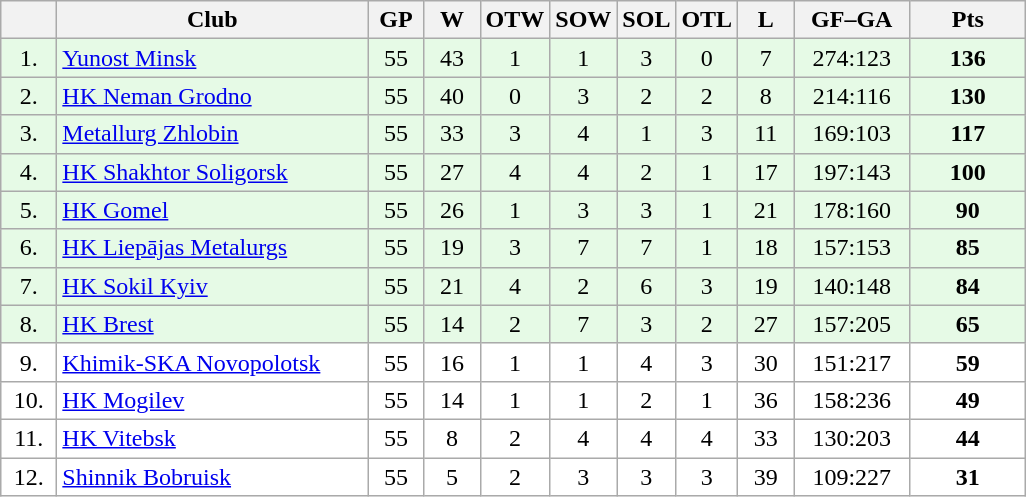<table class="wikitable">
<tr>
<th width="30"></th>
<th width="200">Club</th>
<th width="30">GP</th>
<th width="30">W</th>
<th width="30">OTW</th>
<th width="30">SOW</th>
<th width="30">SOL</th>
<th width="30">OTL</th>
<th width="30">L</th>
<th width="70">GF–GA</th>
<th width="70">Pts</th>
</tr>
<tr bgcolor="#e6fae6" align="center">
<td>1.</td>
<td align="left"> <a href='#'>Yunost Minsk</a></td>
<td>55</td>
<td>43</td>
<td>1</td>
<td>1</td>
<td>3</td>
<td>0</td>
<td>7</td>
<td>274:123</td>
<td><strong>136</strong></td>
</tr>
<tr bgcolor="#e6fae6" align="center">
<td>2.</td>
<td align="left"> <a href='#'>HK Neman Grodno</a></td>
<td>55</td>
<td>40</td>
<td>0</td>
<td>3</td>
<td>2</td>
<td>2</td>
<td>8</td>
<td>214:116</td>
<td><strong>130</strong></td>
</tr>
<tr bgcolor="#e6fae6" align="center">
<td>3.</td>
<td align="left"> <a href='#'>Metallurg Zhlobin</a></td>
<td>55</td>
<td>33</td>
<td>3</td>
<td>4</td>
<td>1</td>
<td>3</td>
<td>11</td>
<td>169:103</td>
<td><strong>117</strong></td>
</tr>
<tr bgcolor="#e6fae6" align="center">
<td>4.</td>
<td align="left"> <a href='#'>HK Shakhtor Soligorsk</a></td>
<td>55</td>
<td>27</td>
<td>4</td>
<td>4</td>
<td>2</td>
<td>1</td>
<td>17</td>
<td>197:143</td>
<td><strong>100</strong></td>
</tr>
<tr bgcolor="#e6fae6" align="center">
<td>5.</td>
<td align="left"> <a href='#'>HK Gomel</a></td>
<td>55</td>
<td>26</td>
<td>1</td>
<td>3</td>
<td>3</td>
<td>1</td>
<td>21</td>
<td>178:160</td>
<td><strong>90</strong></td>
</tr>
<tr bgcolor="#e6fae6" align="center">
<td>6.</td>
<td align="left"> <a href='#'>HK Liepājas Metalurgs</a></td>
<td>55</td>
<td>19</td>
<td>3</td>
<td>7</td>
<td>7</td>
<td>1</td>
<td>18</td>
<td>157:153</td>
<td><strong>85</strong></td>
</tr>
<tr bgcolor="#e6fae6" align="center">
<td>7.</td>
<td align="left"> <a href='#'>HK Sokil Kyiv</a></td>
<td>55</td>
<td>21</td>
<td>4</td>
<td>2</td>
<td>6</td>
<td>3</td>
<td>19</td>
<td>140:148</td>
<td><strong>84</strong></td>
</tr>
<tr bgcolor="#e6fae6" align="center">
<td>8.</td>
<td align="left"> <a href='#'>HK Brest</a></td>
<td>55</td>
<td>14</td>
<td>2</td>
<td>7</td>
<td>3</td>
<td>2</td>
<td>27</td>
<td>157:205</td>
<td><strong>65</strong></td>
</tr>
<tr bgcolor="#FFFFFF" align="center">
<td>9.</td>
<td align="left"> <a href='#'>Khimik-SKA Novopolotsk</a></td>
<td>55</td>
<td>16</td>
<td>1</td>
<td>1</td>
<td>4</td>
<td>3</td>
<td>30</td>
<td>151:217</td>
<td><strong>59</strong></td>
</tr>
<tr bgcolor="#FFFFFF" align="center">
<td>10.</td>
<td align="left"> <a href='#'>HK Mogilev</a></td>
<td>55</td>
<td>14</td>
<td>1</td>
<td>1</td>
<td>2</td>
<td>1</td>
<td>36</td>
<td>158:236</td>
<td><strong>49</strong></td>
</tr>
<tr bgcolor="#FFFFFF" align="center">
<td>11.</td>
<td align="left"> <a href='#'>HK Vitebsk</a></td>
<td>55</td>
<td>8</td>
<td>2</td>
<td>4</td>
<td>4</td>
<td>4</td>
<td>33</td>
<td>130:203</td>
<td><strong>44</strong></td>
</tr>
<tr bgcolor="#FFFFFF" align="center">
<td>12.</td>
<td align="left"> <a href='#'>Shinnik Bobruisk</a></td>
<td>55</td>
<td>5</td>
<td>2</td>
<td>3</td>
<td>3</td>
<td>3</td>
<td>39</td>
<td>109:227</td>
<td><strong>31</strong></td>
</tr>
</table>
